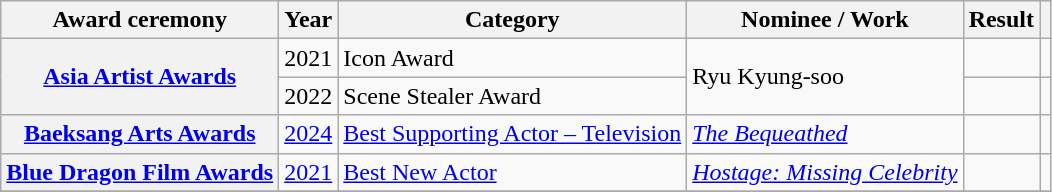<table class="wikitable plainrowheaders sortable">
<tr>
<th scope="col">Award ceremony</th>
<th scope="col">Year</th>
<th scope="col">Category</th>
<th scope="col">Nominee / Work</th>
<th scope="col">Result</th>
<th scope="col" class="unsortable"></th>
</tr>
<tr>
<th scope="row"  rowspan="2"><a href='#'>Asia Artist Awards</a></th>
<td style="text-align:center" rowspan="1">2021</td>
<td>Icon Award</td>
<td rowspan="2">Ryu Kyung-soo</td>
<td></td>
<td style="text-align:center"></td>
</tr>
<tr>
<td style="text-align:center">2022</td>
<td>Scene Stealer Award</td>
<td></td>
<td style="text-align:center"></td>
</tr>
<tr>
<th scope="row"><a href='#'>Baeksang Arts Awards</a></th>
<td style="text-align:center"><a href='#'>2024</a></td>
<td><a href='#'>Best Supporting Actor – Television</a></td>
<td><em><a href='#'>The Bequeathed</a></em></td>
<td></td>
<td style="text-align:center"></td>
</tr>
<tr>
<th scope="row"><a href='#'>Blue Dragon Film Awards</a></th>
<td style="text-align:center"><a href='#'>2021</a></td>
<td><a href='#'>Best New Actor</a></td>
<td rowspan="1"><em><a href='#'>Hostage: Missing Celebrity</a></em></td>
<td></td>
<td style="text-align:center"></td>
</tr>
<tr>
</tr>
</table>
